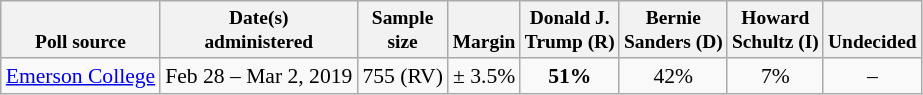<table class="wikitable" style="font-size:90%;text-align:center;">
<tr valign=bottom style="font-size:90%;">
<th>Poll source</th>
<th>Date(s)<br>administered</th>
<th>Sample<br>size</th>
<th>Margin<br></th>
<th>Donald J.<br>Trump (R)</th>
<th>Bernie<br>Sanders (D)</th>
<th>Howard<br>Schultz (I)</th>
<th>Undecided</th>
</tr>
<tr>
<td style="text-align:left;"><a href='#'>Emerson College</a></td>
<td>Feb 28 – Mar 2, 2019</td>
<td>755 (RV)</td>
<td>± 3.5%</td>
<td><strong>51%</strong></td>
<td>42%</td>
<td>7%</td>
<td>–</td>
</tr>
</table>
